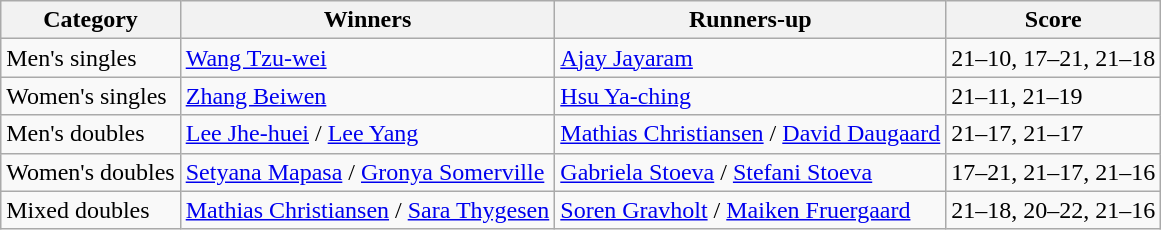<table class=wikitable style="white-space:nowrap;">
<tr>
<th>Category</th>
<th>Winners</th>
<th>Runners-up</th>
<th>Score</th>
</tr>
<tr>
<td>Men's singles</td>
<td> <a href='#'>Wang Tzu-wei</a></td>
<td> <a href='#'>Ajay Jayaram</a></td>
<td>21–10, 17–21, 21–18</td>
</tr>
<tr>
<td>Women's singles</td>
<td> <a href='#'>Zhang Beiwen</a></td>
<td> <a href='#'>Hsu Ya-ching</a></td>
<td>21–11, 21–19</td>
</tr>
<tr>
<td>Men's doubles</td>
<td> <a href='#'>Lee Jhe-huei</a> / <a href='#'>Lee Yang</a></td>
<td> <a href='#'>Mathias Christiansen</a> / <a href='#'>David Daugaard</a></td>
<td>21–17, 21–17</td>
</tr>
<tr>
<td>Women's doubles</td>
<td> <a href='#'>Setyana Mapasa</a> / <a href='#'>Gronya Somerville</a></td>
<td> <a href='#'>Gabriela Stoeva</a> / <a href='#'>Stefani Stoeva</a></td>
<td>17–21, 21–17, 21–16</td>
</tr>
<tr>
<td>Mixed doubles</td>
<td> <a href='#'>Mathias Christiansen</a> / <a href='#'>Sara Thygesen</a></td>
<td> <a href='#'>Soren Gravholt</a> / <a href='#'>Maiken Fruergaard</a></td>
<td>21–18, 20–22, 21–16</td>
</tr>
</table>
